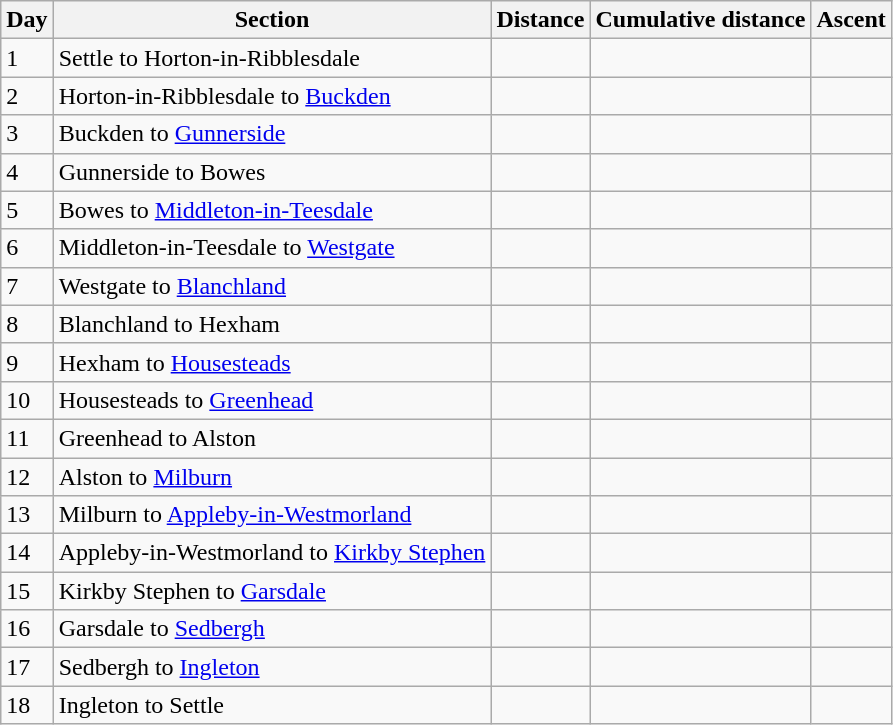<table class="wikitable">
<tr>
<th>Day</th>
<th>Section</th>
<th>Distance</th>
<th>Cumulative distance</th>
<th>Ascent</th>
</tr>
<tr>
<td>1</td>
<td>Settle to Horton-in-Ribblesdale</td>
<td></td>
<td></td>
<td></td>
</tr>
<tr>
<td>2</td>
<td>Horton-in-Ribblesdale to <a href='#'>Buckden</a></td>
<td></td>
<td></td>
<td></td>
</tr>
<tr>
<td>3</td>
<td>Buckden to <a href='#'>Gunnerside</a></td>
<td></td>
<td></td>
<td></td>
</tr>
<tr>
<td>4</td>
<td>Gunnerside to Bowes</td>
<td></td>
<td></td>
<td></td>
</tr>
<tr>
<td>5</td>
<td>Bowes to <a href='#'>Middleton-in-Teesdale</a></td>
<td></td>
<td></td>
<td></td>
</tr>
<tr>
<td>6</td>
<td>Middleton-in-Teesdale to <a href='#'>Westgate</a></td>
<td></td>
<td></td>
<td></td>
</tr>
<tr>
<td>7</td>
<td>Westgate to <a href='#'>Blanchland</a></td>
<td></td>
<td></td>
<td></td>
</tr>
<tr>
<td>8</td>
<td>Blanchland to Hexham</td>
<td></td>
<td></td>
<td></td>
</tr>
<tr>
<td>9</td>
<td>Hexham to <a href='#'>Housesteads</a></td>
<td></td>
<td></td>
<td></td>
</tr>
<tr>
<td>10</td>
<td>Housesteads to <a href='#'>Greenhead</a></td>
<td></td>
<td></td>
<td></td>
</tr>
<tr>
<td>11</td>
<td>Greenhead to Alston</td>
<td></td>
<td></td>
<td></td>
</tr>
<tr>
<td>12</td>
<td>Alston to <a href='#'>Milburn</a></td>
<td></td>
<td></td>
<td></td>
</tr>
<tr>
<td>13</td>
<td>Milburn to <a href='#'>Appleby-in-Westmorland</a></td>
<td></td>
<td></td>
<td></td>
</tr>
<tr>
<td>14</td>
<td>Appleby-in-Westmorland to <a href='#'>Kirkby Stephen</a></td>
<td></td>
<td></td>
<td></td>
</tr>
<tr>
<td>15</td>
<td>Kirkby Stephen to <a href='#'>Garsdale</a></td>
<td></td>
<td></td>
<td></td>
</tr>
<tr>
<td>16</td>
<td>Garsdale to <a href='#'>Sedbergh</a></td>
<td></td>
<td></td>
<td></td>
</tr>
<tr>
<td>17</td>
<td>Sedbergh to <a href='#'>Ingleton</a></td>
<td></td>
<td></td>
<td></td>
</tr>
<tr>
<td>18</td>
<td>Ingleton to Settle</td>
<td></td>
<td></td>
<td></td>
</tr>
</table>
